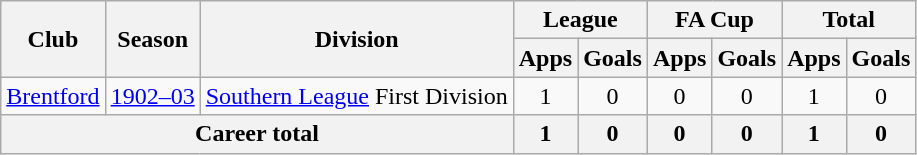<table class="wikitable" style="text-align:center;">
<tr>
<th rowspan="2">Club</th>
<th rowspan="2">Season</th>
<th rowspan="2">Division</th>
<th colspan="2">League</th>
<th colspan="2">FA Cup</th>
<th colspan="2">Total</th>
</tr>
<tr>
<th>Apps</th>
<th>Goals</th>
<th>Apps</th>
<th>Goals</th>
<th>Apps</th>
<th>Goals</th>
</tr>
<tr>
<td><a href='#'>Brentford</a></td>
<td><a href='#'>1902–03</a></td>
<td><a href='#'>Southern League</a> First Division</td>
<td>1</td>
<td>0</td>
<td>0</td>
<td>0</td>
<td>1</td>
<td>0</td>
</tr>
<tr>
<th colspan="3">Career total</th>
<th>1</th>
<th>0</th>
<th>0</th>
<th>0</th>
<th>1</th>
<th>0</th>
</tr>
</table>
